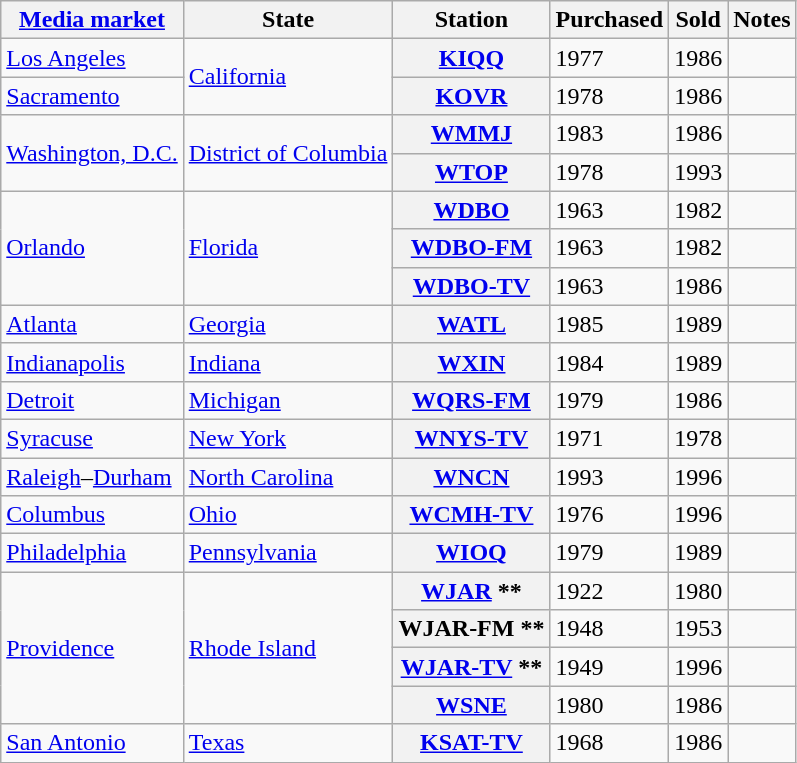<table class="wikitable sortable">
<tr>
<th scope="col"><a href='#'>Media market</a></th>
<th scope="col">State</th>
<th scope="col">Station</th>
<th scope="col">Purchased</th>
<th scope="col">Sold</th>
<th scope="col" class="unsortable">Notes</th>
</tr>
<tr>
<td><a href='#'>Los Angeles</a></td>
<td rowspan="2"><a href='#'>California</a></td>
<th scope="row"><a href='#'>KIQQ</a></th>
<td>1977</td>
<td>1986</td>
<td></td>
</tr>
<tr>
<td><a href='#'>Sacramento</a></td>
<th scope="row"><a href='#'>KOVR</a></th>
<td>1978</td>
<td>1986</td>
<td></td>
</tr>
<tr>
<td rowspan="2"><a href='#'>Washington, D.C.</a></td>
<td rowspan="2"><a href='#'>District of Columbia</a></td>
<th scope="row"><a href='#'>WMMJ</a></th>
<td>1983</td>
<td>1986</td>
<td></td>
</tr>
<tr>
<th scope="row"><a href='#'>WTOP</a></th>
<td>1978</td>
<td>1993</td>
<td></td>
</tr>
<tr>
<td rowspan="3"><a href='#'>Orlando</a></td>
<td rowspan="3"><a href='#'>Florida</a></td>
<th scope="row"><a href='#'>WDBO</a></th>
<td>1963</td>
<td>1982</td>
<td></td>
</tr>
<tr>
<th scope="row"><a href='#'>WDBO-FM</a></th>
<td>1963</td>
<td>1982</td>
<td></td>
</tr>
<tr>
<th scope="row"><a href='#'>WDBO-TV</a></th>
<td>1963</td>
<td>1986</td>
<td></td>
</tr>
<tr>
<td><a href='#'>Atlanta</a></td>
<td><a href='#'>Georgia</a></td>
<th scope="row"><a href='#'>WATL</a></th>
<td>1985</td>
<td>1989</td>
<td></td>
</tr>
<tr>
<td><a href='#'>Indianapolis</a></td>
<td><a href='#'>Indiana</a></td>
<th scope="row"><a href='#'>WXIN</a></th>
<td>1984</td>
<td>1989</td>
<td></td>
</tr>
<tr>
<td><a href='#'>Detroit</a></td>
<td><a href='#'>Michigan</a></td>
<th scope="row"><a href='#'>WQRS-FM</a></th>
<td>1979</td>
<td>1986</td>
<td></td>
</tr>
<tr>
<td><a href='#'>Syracuse</a></td>
<td><a href='#'>New York</a></td>
<th scope="row"><a href='#'>WNYS-TV</a></th>
<td>1971</td>
<td>1978</td>
<td></td>
</tr>
<tr>
<td><a href='#'>Raleigh</a>–<a href='#'>Durham</a></td>
<td><a href='#'>North Carolina</a></td>
<th scope="row"><a href='#'>WNCN</a></th>
<td>1993</td>
<td>1996</td>
<td></td>
</tr>
<tr>
<td><a href='#'>Columbus</a></td>
<td><a href='#'>Ohio</a></td>
<th scope="row"><a href='#'>WCMH-TV</a></th>
<td>1976</td>
<td>1996</td>
<td></td>
</tr>
<tr>
<td><a href='#'>Philadelphia</a></td>
<td><a href='#'>Pennsylvania</a></td>
<th scope="row"><a href='#'>WIOQ</a></th>
<td>1979</td>
<td>1989</td>
<td></td>
</tr>
<tr>
<td rowspan="4"><a href='#'>Providence</a></td>
<td rowspan="4"><a href='#'>Rhode Island</a></td>
<th scope="row"><a href='#'>WJAR</a> **</th>
<td>1922</td>
<td>1980</td>
<td></td>
</tr>
<tr>
<th scope="row">WJAR-FM **</th>
<td>1948</td>
<td>1953</td>
<td></td>
</tr>
<tr>
<th scope="row"><a href='#'>WJAR-TV</a> **</th>
<td>1949</td>
<td>1996</td>
<td></td>
</tr>
<tr>
<th scope="row"><a href='#'>WSNE</a></th>
<td>1980</td>
<td>1986</td>
<td></td>
</tr>
<tr>
<td><a href='#'>San Antonio</a></td>
<td><a href='#'>Texas</a></td>
<th scope="row"><a href='#'>KSAT-TV</a></th>
<td>1968</td>
<td>1986</td>
<td></td>
</tr>
</table>
